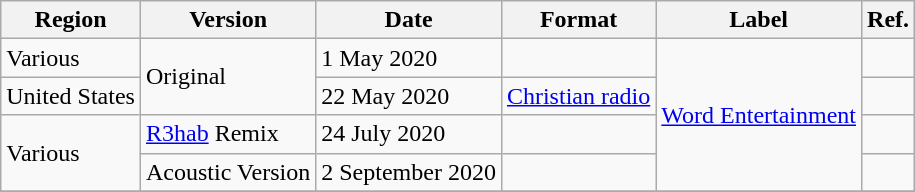<table class="wikitable plainrowheaders">
<tr>
<th scope="col">Region</th>
<th scope="col">Version</th>
<th scope="col">Date</th>
<th scope="col">Format</th>
<th scope="col">Label</th>
<th scope="col">Ref.</th>
</tr>
<tr>
<td>Various</td>
<td rowspan="2">Original</td>
<td>1 May 2020</td>
<td></td>
<td rowspan="4"><a href='#'>Word Entertainment</a></td>
<td></td>
</tr>
<tr>
<td>United States</td>
<td>22 May 2020</td>
<td><a href='#'>Christian radio</a></td>
<td></td>
</tr>
<tr>
<td rowspan="2">Various</td>
<td><a href='#'>R3hab</a> Remix</td>
<td>24 July 2020</td>
<td></td>
<td></td>
</tr>
<tr>
<td>Acoustic Version <br></td>
<td>2 September 2020</td>
<td></td>
<td></td>
</tr>
<tr>
</tr>
</table>
